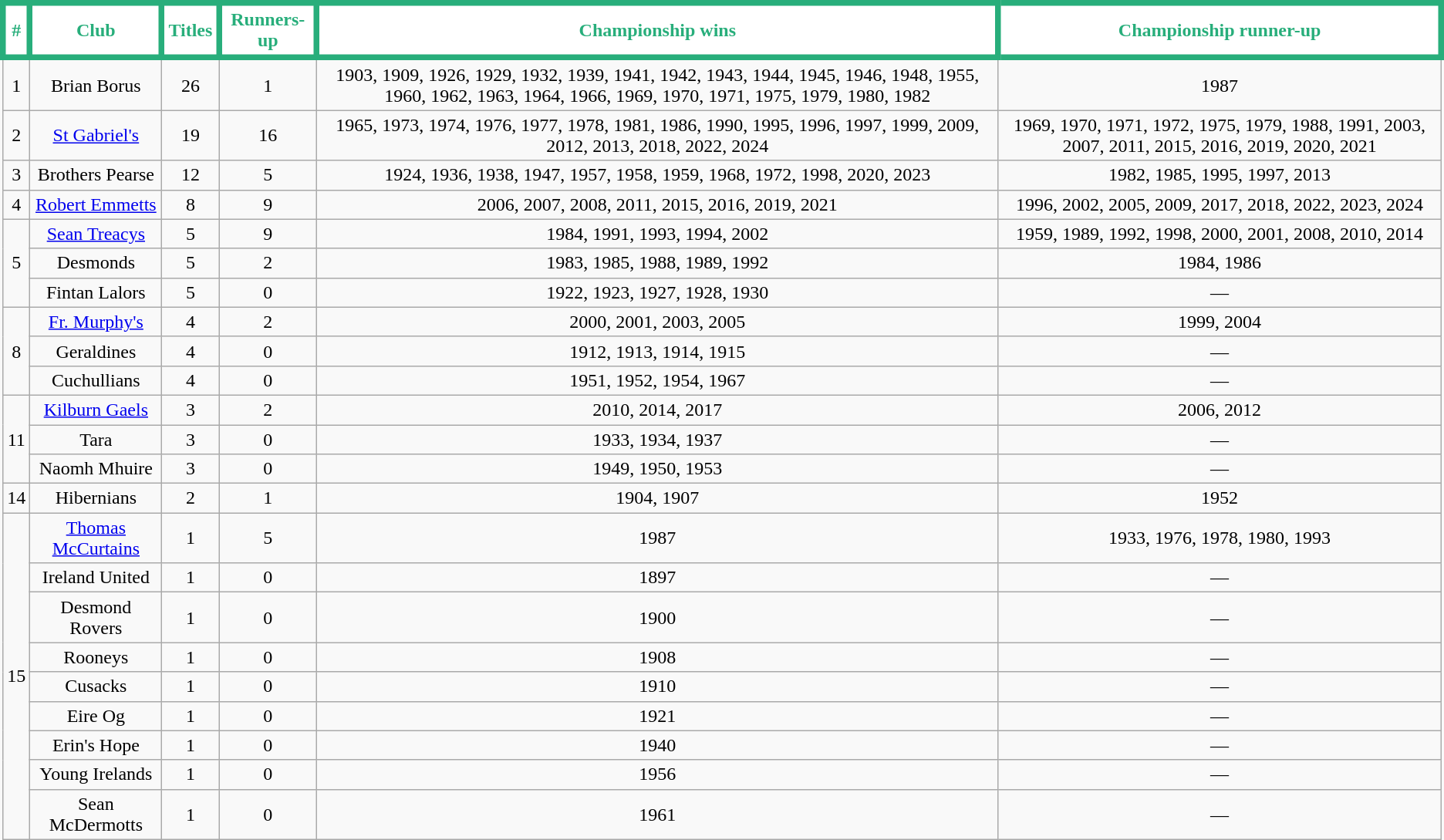<table class="wikitable sortable" style="text-align:center;">
<tr>
<th style="background:white;color:#28AE7B;border:5px solid #28AE7B">#</th>
<th style="background:white;color:#28AE7B;border:5px solid #28AE7B">Club</th>
<th style="background:white;color:#28AE7B;border:5px solid #28AE7B">Titles</th>
<th style="background:white;color:#28AE7B;border:5px solid #28AE7B">Runners-up</th>
<th style="background:white;color:#28AE7B;border:5px solid #28AE7B">Championship wins</th>
<th style="background:white;color:#28AE7B;border:5px solid #28AE7B">Championship runner-up</th>
</tr>
<tr>
<td>1</td>
<td>Brian Borus</td>
<td>26</td>
<td>1</td>
<td>1903, 1909, 1926, 1929, 1932, 1939, 1941, 1942, 1943, 1944, 1945, 1946, 1948, 1955, 1960, 1962, 1963, 1964, 1966, 1969, 1970, 1971, 1975, 1979, 1980, 1982</td>
<td>1987</td>
</tr>
<tr>
<td>2</td>
<td><a href='#'>St Gabriel's</a></td>
<td>19</td>
<td>16</td>
<td>1965, 1973, 1974, 1976, 1977, 1978, 1981, 1986, 1990, 1995, 1996, 1997, 1999, 2009, 2012, 2013, 2018, 2022, 2024</td>
<td>1969, 1970, 1971, 1972, 1975, 1979, 1988, 1991, 2003, 2007, 2011, 2015, 2016, 2019, 2020, 2021</td>
</tr>
<tr>
<td>3</td>
<td>Brothers Pearse</td>
<td>12</td>
<td>5</td>
<td>1924, 1936, 1938, 1947, 1957, 1958, 1959, 1968, 1972, 1998, 2020, 2023</td>
<td>1982, 1985, 1995, 1997, 2013</td>
</tr>
<tr>
<td>4</td>
<td><a href='#'>Robert Emmetts</a></td>
<td>8</td>
<td>9</td>
<td>2006, 2007, 2008, 2011, 2015, 2016, 2019, 2021</td>
<td>1996, 2002, 2005, 2009, 2017, 2018, 2022, 2023, 2024</td>
</tr>
<tr>
<td rowspan="3">5</td>
<td><a href='#'>Sean Treacys</a></td>
<td>5</td>
<td>9</td>
<td>1984, 1991, 1993, 1994, 2002</td>
<td>1959, 1989, 1992, 1998, 2000, 2001, 2008, 2010, 2014</td>
</tr>
<tr>
<td>Desmonds</td>
<td>5</td>
<td>2</td>
<td>1983, 1985, 1988, 1989, 1992</td>
<td>1984, 1986</td>
</tr>
<tr>
<td>Fintan Lalors</td>
<td>5</td>
<td>0</td>
<td>1922, 1923, 1927, 1928, 1930</td>
<td>—</td>
</tr>
<tr>
<td rowspan="3">8</td>
<td><a href='#'>Fr. Murphy's</a></td>
<td>4</td>
<td>2</td>
<td>2000, 2001, 2003, 2005</td>
<td>1999, 2004</td>
</tr>
<tr>
<td>Geraldines</td>
<td>4</td>
<td>0</td>
<td>1912, 1913, 1914, 1915</td>
<td>—</td>
</tr>
<tr>
<td>Cuchullians</td>
<td>4</td>
<td>0</td>
<td>1951, 1952, 1954, 1967</td>
<td>—</td>
</tr>
<tr>
<td rowspan="3">11</td>
<td><a href='#'>Kilburn Gaels</a></td>
<td>3</td>
<td>2</td>
<td>2010, 2014, 2017</td>
<td>2006, 2012</td>
</tr>
<tr>
<td>Tara</td>
<td>3</td>
<td>0</td>
<td>1933, 1934, 1937</td>
<td>—</td>
</tr>
<tr>
<td>Naomh Mhuire</td>
<td>3</td>
<td>0</td>
<td>1949, 1950, 1953</td>
<td>—</td>
</tr>
<tr>
<td>14</td>
<td>Hibernians</td>
<td>2</td>
<td>1</td>
<td>1904, 1907</td>
<td>1952</td>
</tr>
<tr>
<td rowspan="9">15</td>
<td><a href='#'>Thomas McCurtains</a></td>
<td>1</td>
<td>5</td>
<td>1987</td>
<td>1933, 1976, 1978, 1980, 1993</td>
</tr>
<tr>
<td>Ireland United</td>
<td>1</td>
<td>0</td>
<td>1897</td>
<td>—</td>
</tr>
<tr>
<td>Desmond Rovers</td>
<td>1</td>
<td>0</td>
<td>1900</td>
<td>—</td>
</tr>
<tr>
<td>Rooneys</td>
<td>1</td>
<td>0</td>
<td>1908</td>
<td>—</td>
</tr>
<tr>
<td>Cusacks</td>
<td>1</td>
<td>0</td>
<td>1910</td>
<td>—</td>
</tr>
<tr>
<td>Eire Og</td>
<td>1</td>
<td>0</td>
<td>1921</td>
<td>—</td>
</tr>
<tr>
<td>Erin's Hope</td>
<td>1</td>
<td>0</td>
<td>1940</td>
<td>—</td>
</tr>
<tr>
<td>Young Irelands</td>
<td>1</td>
<td>0</td>
<td>1956</td>
<td>—</td>
</tr>
<tr>
<td>Sean McDermotts</td>
<td>1</td>
<td>0</td>
<td>1961</td>
<td>—</td>
</tr>
</table>
